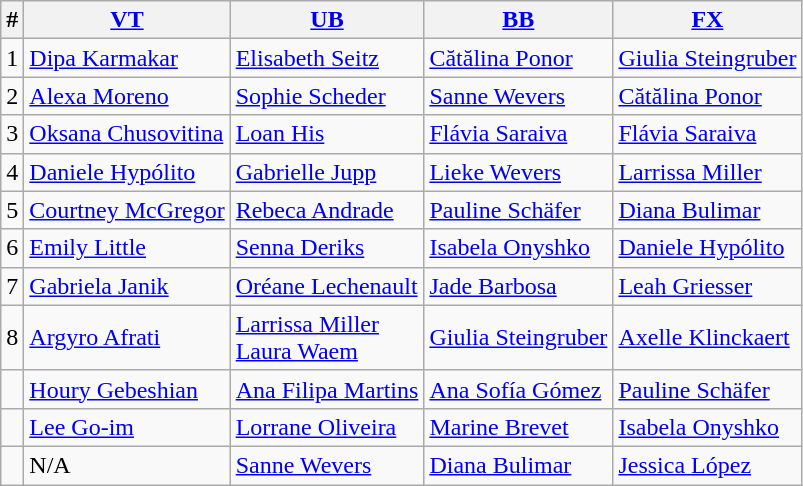<table class="wikitable">
<tr>
<th align=center>#</th>
<th align=center><a href='#'>VT</a></th>
<th align=center><a href='#'>UB</a></th>
<th align=center><a href='#'>BB</a></th>
<th align=center><a href='#'>FX</a></th>
</tr>
<tr>
<td align=center>1</td>
<td> <a href='#'>Dipa Karmakar</a></td>
<td> <a href='#'>Elisabeth Seitz</a></td>
<td> <a href='#'>Cătălina Ponor</a></td>
<td> <a href='#'>Giulia Steingruber</a></td>
</tr>
<tr>
<td align=center>2</td>
<td> <a href='#'>Alexa Moreno</a></td>
<td> <a href='#'>Sophie Scheder</a></td>
<td> <a href='#'>Sanne Wevers</a></td>
<td> <a href='#'>Cătălina Ponor</a></td>
</tr>
<tr>
<td align=center>3</td>
<td> <a href='#'>Oksana Chusovitina</a></td>
<td> <a href='#'>Loan His</a></td>
<td> <a href='#'>Flávia Saraiva</a></td>
<td> <a href='#'>Flávia Saraiva</a></td>
</tr>
<tr>
<td align=center>4</td>
<td> <a href='#'>Daniele Hypólito</a></td>
<td> <a href='#'>Gabrielle Jupp</a></td>
<td> <a href='#'>Lieke Wevers</a></td>
<td> <a href='#'>Larrissa Miller</a></td>
</tr>
<tr>
<td align=center>5</td>
<td> <a href='#'>Courtney McGregor</a></td>
<td> <a href='#'>Rebeca Andrade</a></td>
<td> <a href='#'>Pauline Schäfer</a></td>
<td> <a href='#'>Diana Bulimar</a></td>
</tr>
<tr>
<td align=center>6</td>
<td> <a href='#'>Emily Little</a></td>
<td> <a href='#'>Senna Deriks</a></td>
<td> <a href='#'>Isabela Onyshko</a></td>
<td> <a href='#'>Daniele Hypólito</a></td>
</tr>
<tr>
<td align=center>7</td>
<td> <a href='#'>Gabriela Janik</a></td>
<td> <a href='#'>Oréane Lechenault</a></td>
<td> <a href='#'>Jade Barbosa</a></td>
<td> <a href='#'>Leah Griesser</a></td>
</tr>
<tr>
<td align=center>8</td>
<td> <a href='#'>Argyro Afrati</a></td>
<td> <a href='#'>Larrissa Miller</a><br> <a href='#'>Laura Waem</a></td>
<td> <a href='#'>Giulia Steingruber</a></td>
<td> <a href='#'>Axelle Klinckaert</a></td>
</tr>
<tr>
<td align=center></td>
<td> <a href='#'>Houry Gebeshian</a></td>
<td> <a href='#'>Ana Filipa Martins</a></td>
<td> <a href='#'>Ana Sofía Gómez</a></td>
<td> <a href='#'>Pauline Schäfer</a></td>
</tr>
<tr>
<td align=center></td>
<td> <a href='#'>Lee Go-im</a></td>
<td> <a href='#'>Lorrane Oliveira</a></td>
<td> <a href='#'>Marine Brevet</a></td>
<td> <a href='#'>Isabela Onyshko</a></td>
</tr>
<tr>
<td align=center></td>
<td>N/A</td>
<td> <a href='#'>Sanne Wevers</a></td>
<td> <a href='#'>Diana Bulimar</a></td>
<td> <a href='#'>Jessica López</a></td>
</tr>
</table>
